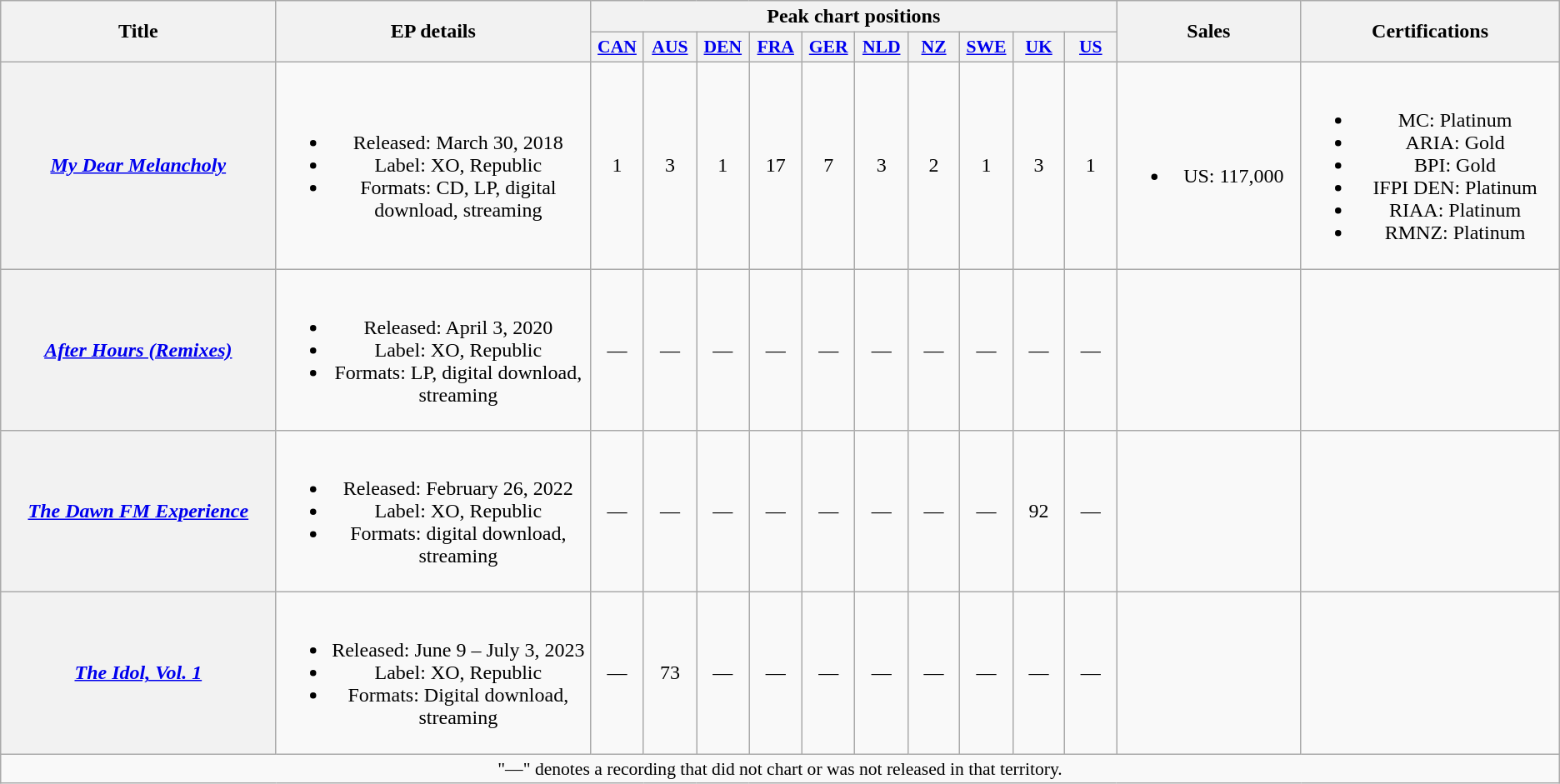<table class="wikitable plainrowheaders" style="text-align:center;">
<tr>
<th scope="col" rowspan="2" style="width:14em;">Title</th>
<th scope="col" rowspan="2" style="width:16em;">EP details</th>
<th scope="col" colspan="10">Peak chart positions</th>
<th scope="col" rowspan="2" style="width:9em;">Sales</th>
<th scope="col" rowspan="2" style="width:13em;">Certifications</th>
</tr>
<tr>
<th scope="col" style="width:2.5em;font-size:90%;"><a href='#'>CAN</a><br></th>
<th scope="col" style="width:2.5em;font-size:90%;"><a href='#'>AUS</a><br></th>
<th scope="col" style="width:2.5em;font-size:90%;"><a href='#'>DEN</a><br></th>
<th scope="col" style="width:2.5em;font-size:90%;"><a href='#'>FRA</a><br></th>
<th scope="col" style="width:2.5em;font-size:90%;"><a href='#'>GER</a><br></th>
<th scope="col" style="width:2.5em;font-size:90%;"><a href='#'>NLD</a><br></th>
<th scope="col" style="width:2.5em;font-size:90%;"><a href='#'>NZ</a><br></th>
<th scope="col" style="width:2.5em;font-size:90%;"><a href='#'>SWE</a><br></th>
<th scope="col" style="width:2.5em;font-size:90%;"><a href='#'>UK</a><br></th>
<th scope="col" style="width:2.5em;font-size:90%;"><a href='#'>US</a><br></th>
</tr>
<tr>
<th scope="row"><em><a href='#'>My Dear Melancholy</a></em></th>
<td><br><ul><li>Released: March 30, 2018</li><li>Label: XO, Republic</li><li>Formats: CD, LP, digital download, streaming</li></ul></td>
<td>1</td>
<td>3</td>
<td>1</td>
<td>17</td>
<td>7</td>
<td>3</td>
<td>2</td>
<td>1</td>
<td>3</td>
<td>1</td>
<td><br><ul><li>US: 117,000</li></ul></td>
<td><br><ul><li>MC: Platinum</li><li>ARIA: Gold</li><li>BPI: Gold</li><li>IFPI DEN: Platinum</li><li>RIAA: Platinum</li><li>RMNZ: Platinum</li></ul></td>
</tr>
<tr>
<th scope="row"><em><a href='#'>After Hours (Remixes)</a></em></th>
<td><br><ul><li>Released: April 3, 2020</li><li>Label: XO, Republic</li><li>Formats: LP, digital download, streaming</li></ul></td>
<td>—</td>
<td>—</td>
<td>—</td>
<td>—</td>
<td>—</td>
<td>—</td>
<td>—</td>
<td>—</td>
<td>—</td>
<td>—</td>
<td></td>
<td></td>
</tr>
<tr>
<th scope="row"><em><a href='#'>The Dawn FM Experience</a></em></th>
<td><br><ul><li>Released: February 26, 2022</li><li>Label: XO, Republic</li><li>Formats: digital download, streaming</li></ul></td>
<td>—</td>
<td>—</td>
<td>—</td>
<td>—</td>
<td>—</td>
<td>—</td>
<td>—</td>
<td>—</td>
<td>92</td>
<td>—</td>
<td></td>
<td></td>
</tr>
<tr>
<th scope="row"><em><a href='#'>The Idol, Vol. 1</a></em></th>
<td><br><ul><li>Released: June 9 – July 3, 2023</li><li>Label: XO, Republic</li><li>Formats: Digital download, streaming</li></ul></td>
<td>—</td>
<td>73</td>
<td>—</td>
<td>—</td>
<td>—</td>
<td>—</td>
<td>—</td>
<td>—</td>
<td>—</td>
<td>—</td>
<td></td>
<td></td>
</tr>
<tr>
<td colspan="14" style="font-size:90%">"—" denotes a recording that did not chart or was not released in that territory.</td>
</tr>
</table>
